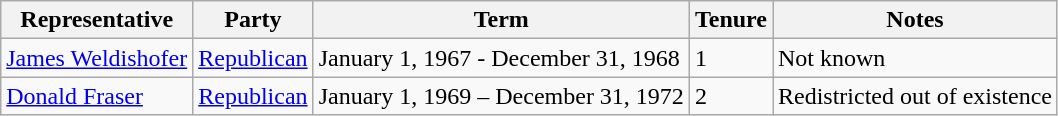<table class=wikitable>
<tr valign=bottom>
<th>Representative</th>
<th>Party</th>
<th>Term</th>
<th>Tenure</th>
<th>Notes</th>
</tr>
<tr>
<td><a href='#'>James Weldishofer</a></td>
<td><a href='#'>Republican</a></td>
<td>January 1, 1967 - December 31, 1968</td>
<td>1</td>
<td>Not known</td>
</tr>
<tr>
<td><a href='#'>Donald Fraser</a></td>
<td><a href='#'>Republican</a></td>
<td>January 1, 1969 – December 31, 1972</td>
<td>2</td>
<td>Redistricted out of existence</td>
</tr>
</table>
